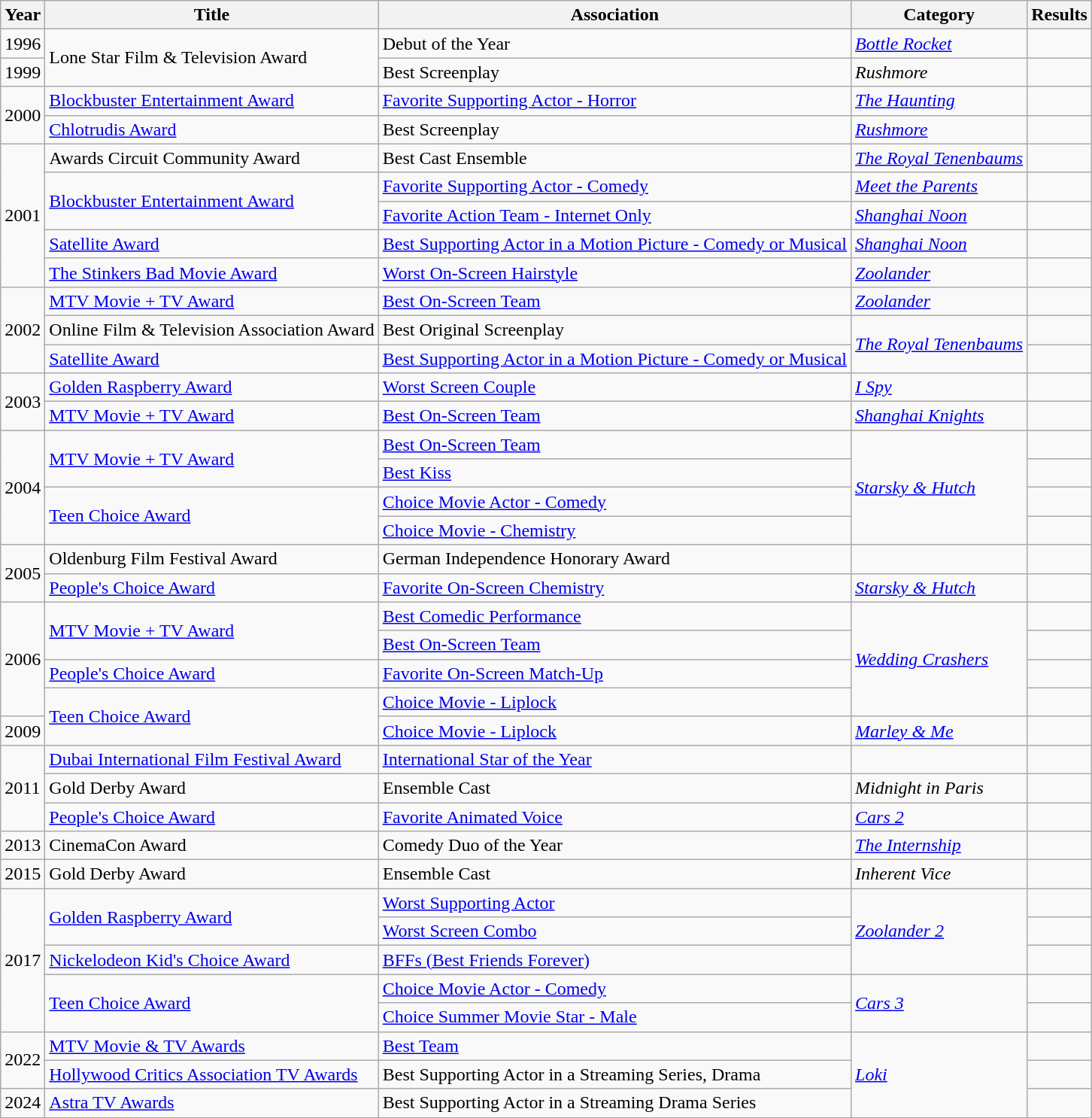<table class="wikitable">
<tr>
<th>Year</th>
<th>Title</th>
<th>Association</th>
<th>Category</th>
<th>Results</th>
</tr>
<tr>
<td>1996</td>
<td rowspan=2>Lone Star Film & Television Award</td>
<td>Debut of the Year</td>
<td><em><a href='#'>Bottle Rocket</a></em></td>
<td></td>
</tr>
<tr>
<td>1999</td>
<td>Best Screenplay</td>
<td><em>Rushmore</em></td>
<td></td>
</tr>
<tr>
<td rowspan=2>2000</td>
<td><a href='#'>Blockbuster Entertainment Award</a></td>
<td><a href='#'>Favorite Supporting Actor - Horror</a></td>
<td><em><a href='#'>The Haunting</a></em></td>
<td></td>
</tr>
<tr>
<td><a href='#'>Chlotrudis Award</a></td>
<td>Best Screenplay </td>
<td><em><a href='#'>Rushmore</a></em></td>
<td></td>
</tr>
<tr>
<td rowspan=5>2001</td>
<td>Awards Circuit Community Award</td>
<td>Best Cast Ensemble</td>
<td><em><a href='#'>The Royal Tenenbaums</a></em></td>
<td></td>
</tr>
<tr>
<td rowspan=2><a href='#'>Blockbuster Entertainment Award</a></td>
<td><a href='#'>Favorite Supporting Actor - Comedy</a></td>
<td><em><a href='#'>Meet the Parents</a></em></td>
<td></td>
</tr>
<tr>
<td><a href='#'>Favorite Action Team - Internet Only</a></td>
<td><em><a href='#'>Shanghai Noon</a></em></td>
<td></td>
</tr>
<tr>
<td><a href='#'>Satellite Award</a></td>
<td><a href='#'>Best Supporting Actor in a Motion Picture - Comedy or Musical</a></td>
<td><em><a href='#'>Shanghai Noon</a></em></td>
<td></td>
</tr>
<tr>
<td><a href='#'>The Stinkers Bad Movie Award</a></td>
<td><a href='#'>Worst On-Screen Hairstyle</a></td>
<td><em><a href='#'>Zoolander</a></em></td>
<td></td>
</tr>
<tr>
<td rowspan=3>2002</td>
<td><a href='#'>MTV Movie + TV Award</a></td>
<td><a href='#'>Best On-Screen Team</a></td>
<td><em><a href='#'>Zoolander</a></em></td>
<td></td>
</tr>
<tr>
<td>Online Film & Television Association Award</td>
<td>Best Original Screenplay</td>
<td rowspan=2><em><a href='#'>The Royal Tenenbaums</a></em></td>
<td></td>
</tr>
<tr>
<td><a href='#'>Satellite Award</a></td>
<td><a href='#'>Best Supporting Actor in a Motion Picture - Comedy or Musical</a></td>
<td></td>
</tr>
<tr>
<td rowspan=2>2003</td>
<td><a href='#'>Golden Raspberry Award</a></td>
<td><a href='#'>Worst Screen Couple</a></td>
<td><em><a href='#'>I Spy</a></em></td>
<td></td>
</tr>
<tr>
<td><a href='#'>MTV Movie + TV Award</a></td>
<td><a href='#'>Best On-Screen Team</a></td>
<td><em><a href='#'>Shanghai Knights</a></em></td>
<td></td>
</tr>
<tr>
<td rowspan=4>2004</td>
<td rowspan=2><a href='#'>MTV Movie + TV Award</a></td>
<td><a href='#'>Best On-Screen Team</a></td>
<td rowspan=4><em><a href='#'>Starsky & Hutch</a></em></td>
<td></td>
</tr>
<tr>
<td><a href='#'>Best Kiss</a></td>
<td></td>
</tr>
<tr>
<td rowspan=2><a href='#'>Teen Choice Award</a></td>
<td><a href='#'>Choice Movie Actor - Comedy</a></td>
<td></td>
</tr>
<tr>
<td><a href='#'>Choice Movie - Chemistry</a></td>
<td></td>
</tr>
<tr>
<td rowspan=2>2005</td>
<td>Oldenburg Film Festival Award</td>
<td>German Independence Honorary Award</td>
<td></td>
<td></td>
</tr>
<tr>
<td><a href='#'>People's Choice Award</a></td>
<td><a href='#'>Favorite On-Screen Chemistry</a></td>
<td><em><a href='#'>Starsky & Hutch</a></em></td>
<td></td>
</tr>
<tr>
<td rowspan=4>2006</td>
<td rowspan=2><a href='#'>MTV Movie + TV Award</a></td>
<td><a href='#'>Best Comedic Performance</a></td>
<td rowspan=4><em><a href='#'>Wedding Crashers</a></em></td>
<td></td>
</tr>
<tr>
<td><a href='#'>Best On-Screen Team</a></td>
<td></td>
</tr>
<tr>
<td><a href='#'>People's Choice Award</a></td>
<td><a href='#'>Favorite On-Screen Match-Up</a></td>
<td></td>
</tr>
<tr>
<td rowspan=2><a href='#'>Teen Choice Award</a></td>
<td><a href='#'>Choice Movie - Liplock</a></td>
<td></td>
</tr>
<tr>
<td>2009</td>
<td><a href='#'>Choice Movie - Liplock</a></td>
<td><em><a href='#'>Marley & Me</a></em></td>
<td></td>
</tr>
<tr>
<td rowspan=3>2011</td>
<td><a href='#'>Dubai International Film Festival Award</a></td>
<td><a href='#'>International Star of the Year</a></td>
<td></td>
<td></td>
</tr>
<tr>
<td>Gold Derby Award</td>
<td>Ensemble Cast</td>
<td><em>Midnight in Paris</em></td>
<td></td>
</tr>
<tr>
<td><a href='#'>People's Choice Award</a></td>
<td><a href='#'>Favorite Animated Voice</a></td>
<td><em><a href='#'>Cars 2</a></em></td>
<td></td>
</tr>
<tr>
<td>2013</td>
<td>CinemaCon Award</td>
<td>Comedy Duo of the Year</td>
<td><em><a href='#'>The Internship</a></em></td>
<td></td>
</tr>
<tr>
<td>2015</td>
<td>Gold Derby Award</td>
<td>Ensemble Cast</td>
<td><em>Inherent Vice</em></td>
<td></td>
</tr>
<tr>
<td rowspan=5>2017</td>
<td rowspan=2><a href='#'>Golden Raspberry Award</a></td>
<td><a href='#'>Worst Supporting Actor</a></td>
<td rowspan=3><em><a href='#'>Zoolander 2</a></em></td>
<td></td>
</tr>
<tr>
<td><a href='#'>Worst Screen Combo</a></td>
<td></td>
</tr>
<tr>
<td><a href='#'>Nickelodeon Kid's Choice Award</a></td>
<td><a href='#'>BFFs (Best Friends Forever)</a></td>
<td></td>
</tr>
<tr>
<td rowspan=2><a href='#'>Teen Choice Award</a></td>
<td><a href='#'>Choice Movie Actor - Comedy</a></td>
<td rowspan=2><em><a href='#'>Cars 3</a></em></td>
<td></td>
</tr>
<tr>
<td><a href='#'>Choice Summer Movie Star - Male</a></td>
<td></td>
</tr>
<tr>
<td rowspan=2>2022</td>
<td><a href='#'>MTV Movie & TV Awards</a></td>
<td><a href='#'>Best Team</a></td>
<td rowspan=3><em><a href='#'>Loki</a></em></td>
<td></td>
</tr>
<tr>
<td><a href='#'>Hollywood Critics Association TV Awards</a></td>
<td>Best Supporting Actor in a Streaming Series, Drama</td>
<td></td>
</tr>
<tr>
<td>2024</td>
<td><a href='#'>Astra TV Awards</a></td>
<td>Best Supporting Actor in a Streaming Drama Series</td>
<td></td>
</tr>
</table>
